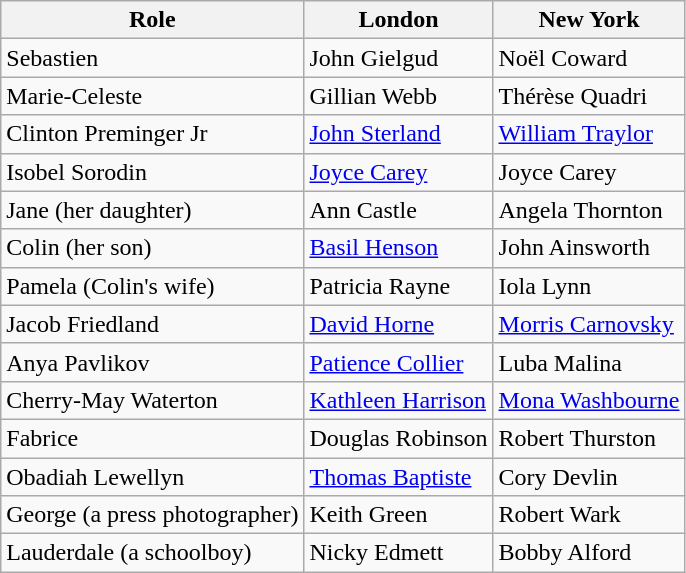<table class="wikitable plainrowheaders" style="text-align: left; margin-right: 0;">
<tr>
<th scope="col">Role</th>
<th scope="col">London</th>
<th scope="col">New York</th>
</tr>
<tr>
<td>Sebastien</td>
<td>John Gielgud</td>
<td>Noël Coward</td>
</tr>
<tr>
<td>Marie-Celeste</td>
<td>Gillian Webb</td>
<td>Thérèse Quadri</td>
</tr>
<tr>
<td>Clinton Preminger Jr</td>
<td><a href='#'>John Sterland</a></td>
<td><a href='#'>William Traylor</a></td>
</tr>
<tr>
<td>Isobel Sorodin</td>
<td><a href='#'>Joyce Carey</a></td>
<td>Joyce Carey</td>
</tr>
<tr>
<td>Jane (her daughter)</td>
<td>Ann Castle</td>
<td>Angela Thornton</td>
</tr>
<tr>
<td>Colin (her son)</td>
<td><a href='#'>Basil Henson</a></td>
<td>John Ainsworth</td>
</tr>
<tr>
<td>Pamela (Colin's wife)</td>
<td>Patricia Rayne</td>
<td>Iola Lynn</td>
</tr>
<tr>
<td>Jacob Friedland</td>
<td><a href='#'>David Horne</a></td>
<td><a href='#'>Morris Carnovsky</a></td>
</tr>
<tr>
<td>Anya Pavlikov</td>
<td><a href='#'>Patience Collier</a></td>
<td>Luba Malina</td>
</tr>
<tr>
<td>Cherry-May Waterton</td>
<td><a href='#'>Kathleen Harrison</a></td>
<td><a href='#'>Mona Washbourne</a></td>
</tr>
<tr>
<td>Fabrice</td>
<td>Douglas Robinson</td>
<td>Robert Thurston</td>
</tr>
<tr>
<td>Obadiah Lewellyn</td>
<td><a href='#'>Thomas Baptiste</a></td>
<td>Cory Devlin</td>
</tr>
<tr>
<td>George (a press photographer)</td>
<td>Keith Green</td>
<td>Robert Wark</td>
</tr>
<tr>
<td>Lauderdale (a schoolboy)</td>
<td>Nicky Edmett</td>
<td>Bobby Alford</td>
</tr>
</table>
